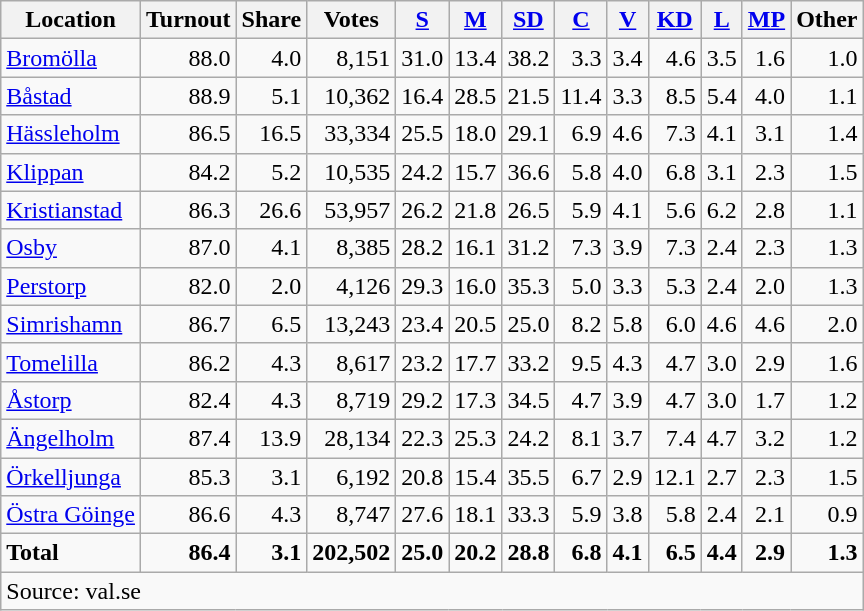<table class="wikitable sortable" style=text-align:right>
<tr>
<th>Location</th>
<th>Turnout</th>
<th>Share</th>
<th>Votes</th>
<th><a href='#'>S</a></th>
<th><a href='#'>M</a></th>
<th><a href='#'>SD</a></th>
<th><a href='#'>C</a></th>
<th><a href='#'>V</a></th>
<th><a href='#'>KD</a></th>
<th><a href='#'>L</a></th>
<th><a href='#'>MP</a></th>
<th>Other</th>
</tr>
<tr>
<td align=left><a href='#'>Bromölla</a></td>
<td>88.0</td>
<td>4.0</td>
<td>8,151</td>
<td>31.0</td>
<td>13.4</td>
<td>38.2</td>
<td>3.3</td>
<td>3.4</td>
<td>4.6</td>
<td>3.5</td>
<td>1.6</td>
<td>1.0</td>
</tr>
<tr>
<td align=left><a href='#'>Båstad</a></td>
<td>88.9</td>
<td>5.1</td>
<td>10,362</td>
<td>16.4</td>
<td>28.5</td>
<td>21.5</td>
<td>11.4</td>
<td>3.3</td>
<td>8.5</td>
<td>5.4</td>
<td>4.0</td>
<td>1.1</td>
</tr>
<tr>
<td align=left><a href='#'>Hässleholm</a></td>
<td>86.5</td>
<td>16.5</td>
<td>33,334</td>
<td>25.5</td>
<td>18.0</td>
<td>29.1</td>
<td>6.9</td>
<td>4.6</td>
<td>7.3</td>
<td>4.1</td>
<td>3.1</td>
<td>1.4</td>
</tr>
<tr>
<td align=left><a href='#'>Klippan</a></td>
<td>84.2</td>
<td>5.2</td>
<td>10,535</td>
<td>24.2</td>
<td>15.7</td>
<td>36.6</td>
<td>5.8</td>
<td>4.0</td>
<td>6.8</td>
<td>3.1</td>
<td>2.3</td>
<td>1.5</td>
</tr>
<tr>
<td align=left><a href='#'>Kristianstad</a></td>
<td>86.3</td>
<td>26.6</td>
<td>53,957</td>
<td>26.2</td>
<td>21.8</td>
<td>26.5</td>
<td>5.9</td>
<td>4.1</td>
<td>5.6</td>
<td>6.2</td>
<td>2.8</td>
<td>1.1</td>
</tr>
<tr>
<td align=left><a href='#'>Osby</a></td>
<td>87.0</td>
<td>4.1</td>
<td>8,385</td>
<td>28.2</td>
<td>16.1</td>
<td>31.2</td>
<td>7.3</td>
<td>3.9</td>
<td>7.3</td>
<td>2.4</td>
<td>2.3</td>
<td>1.3</td>
</tr>
<tr>
<td align=left><a href='#'>Perstorp</a></td>
<td>82.0</td>
<td>2.0</td>
<td>4,126</td>
<td>29.3</td>
<td>16.0</td>
<td>35.3</td>
<td>5.0</td>
<td>3.3</td>
<td>5.3</td>
<td>2.4</td>
<td>2.0</td>
<td>1.3</td>
</tr>
<tr>
<td align=left><a href='#'>Simrishamn</a></td>
<td>86.7</td>
<td>6.5</td>
<td>13,243</td>
<td>23.4</td>
<td>20.5</td>
<td>25.0</td>
<td>8.2</td>
<td>5.8</td>
<td>6.0</td>
<td>4.6</td>
<td>4.6</td>
<td>2.0</td>
</tr>
<tr>
<td align=left><a href='#'>Tomelilla</a></td>
<td>86.2</td>
<td>4.3</td>
<td>8,617</td>
<td>23.2</td>
<td>17.7</td>
<td>33.2</td>
<td>9.5</td>
<td>4.3</td>
<td>4.7</td>
<td>3.0</td>
<td>2.9</td>
<td>1.6</td>
</tr>
<tr>
<td align=left><a href='#'>Åstorp</a></td>
<td>82.4</td>
<td>4.3</td>
<td>8,719</td>
<td>29.2</td>
<td>17.3</td>
<td>34.5</td>
<td>4.7</td>
<td>3.9</td>
<td>4.7</td>
<td>3.0</td>
<td>1.7</td>
<td>1.2</td>
</tr>
<tr>
<td align=left><a href='#'>Ängelholm</a></td>
<td>87.4</td>
<td>13.9</td>
<td>28,134</td>
<td>22.3</td>
<td>25.3</td>
<td>24.2</td>
<td>8.1</td>
<td>3.7</td>
<td>7.4</td>
<td>4.7</td>
<td>3.2</td>
<td>1.2</td>
</tr>
<tr>
<td align=left><a href='#'>Örkelljunga</a></td>
<td>85.3</td>
<td>3.1</td>
<td>6,192</td>
<td>20.8</td>
<td>15.4</td>
<td>35.5</td>
<td>6.7</td>
<td>2.9</td>
<td>12.1</td>
<td>2.7</td>
<td>2.3</td>
<td>1.5</td>
</tr>
<tr>
<td align=left><a href='#'>Östra Göinge</a></td>
<td>86.6</td>
<td>4.3</td>
<td>8,747</td>
<td>27.6</td>
<td>18.1</td>
<td>33.3</td>
<td>5.9</td>
<td>3.8</td>
<td>5.8</td>
<td>2.4</td>
<td>2.1</td>
<td>0.9</td>
</tr>
<tr>
<td align=left><strong>Total</strong></td>
<td><strong>86.4</strong></td>
<td><strong>3.1</strong></td>
<td><strong>202,502</strong></td>
<td><strong>25.0</strong></td>
<td><strong>20.2</strong></td>
<td><strong>28.8</strong></td>
<td><strong>6.8</strong></td>
<td><strong>4.1</strong></td>
<td><strong>6.5</strong></td>
<td><strong>4.4</strong></td>
<td><strong>2.9</strong></td>
<td><strong>1.3</strong></td>
</tr>
<tr>
<td align=left colspan=13>Source: val.se</td>
</tr>
</table>
